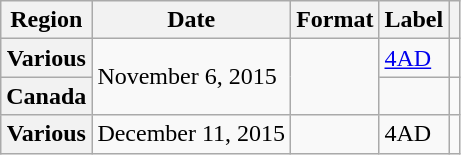<table class="wikitable plainrowheaders">
<tr>
<th scope="col">Region</th>
<th scope="col">Date</th>
<th scope="col">Format</th>
<th scope="col">Label</th>
<th scope="col"></th>
</tr>
<tr>
<th scope="row">Various</th>
<td rowspan="2">November 6, 2015</td>
<td rowspan="2"></td>
<td><a href='#'>4AD</a></td>
<td align="center"></td>
</tr>
<tr>
<th scope="row">Canada</th>
<td></td>
<td align="center"></td>
</tr>
<tr>
<th scope="row">Various</th>
<td>December 11, 2015</td>
<td></td>
<td>4AD</td>
<td align="center"></td>
</tr>
</table>
